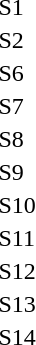<table>
<tr>
<td>S1</td>
<td></td>
<td></td>
<td></td>
</tr>
<tr>
<td>S2</td>
<td></td>
<td></td>
<td></td>
</tr>
<tr>
<td>S6</td>
<td></td>
<td></td>
<td></td>
</tr>
<tr>
<td>S7</td>
<td></td>
<td></td>
<td></td>
</tr>
<tr>
<td>S8</td>
<td></td>
<td></td>
<td></td>
</tr>
<tr>
<td>S9</td>
<td></td>
<td></td>
<td></td>
</tr>
<tr>
<td>S10</td>
<td></td>
<td></td>
<td></td>
</tr>
<tr>
<td>S11</td>
<td></td>
<td></td>
<td></td>
</tr>
<tr>
<td>S12</td>
<td></td>
<td></td>
<td></td>
</tr>
<tr>
<td>S13</td>
<td></td>
<td></td>
<td></td>
</tr>
<tr>
<td>S14</td>
<td></td>
<td></td>
<td></td>
</tr>
</table>
